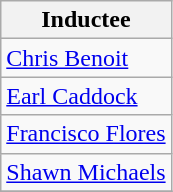<table class="wikitable">
<tr>
<th>Inductee</th>
</tr>
<tr>
<td><a href='#'>Chris Benoit</a></td>
</tr>
<tr>
<td><a href='#'>Earl Caddock</a></td>
</tr>
<tr>
<td><a href='#'>Francisco Flores</a></td>
</tr>
<tr>
<td><a href='#'>Shawn Michaels</a></td>
</tr>
<tr>
</tr>
</table>
